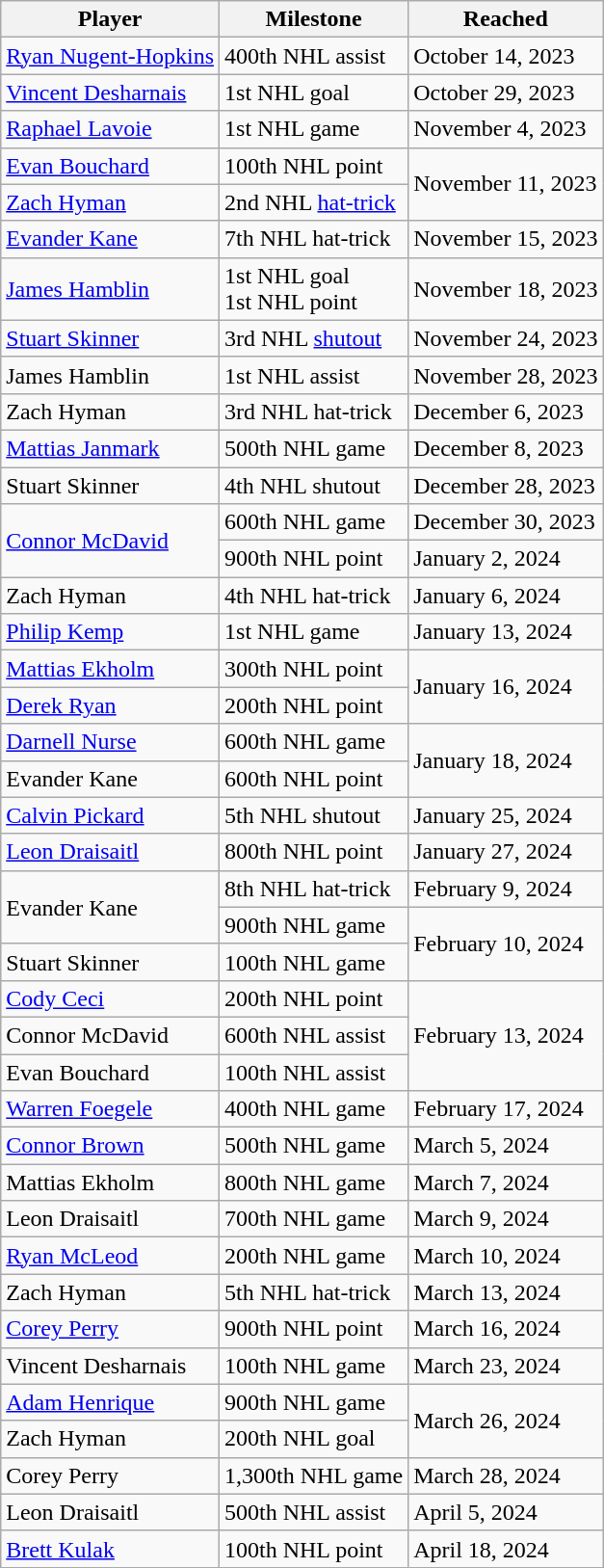<table class="wikitable">
<tr>
<th>Player</th>
<th>Milestone</th>
<th data-sort-type="date">Reached</th>
</tr>
<tr>
<td><a href='#'>Ryan Nugent-Hopkins</a></td>
<td>400th NHL assist</td>
<td>October 14, 2023</td>
</tr>
<tr>
<td><a href='#'>Vincent Desharnais</a></td>
<td>1st NHL goal</td>
<td>October 29, 2023</td>
</tr>
<tr>
<td><a href='#'>Raphael Lavoie</a></td>
<td>1st NHL game</td>
<td>November 4, 2023</td>
</tr>
<tr>
<td><a href='#'>Evan Bouchard</a></td>
<td>100th NHL point</td>
<td rowspan="2">November 11, 2023</td>
</tr>
<tr>
<td><a href='#'>Zach Hyman</a></td>
<td>2nd NHL <a href='#'>hat-trick</a></td>
</tr>
<tr>
<td><a href='#'>Evander Kane</a></td>
<td>7th NHL hat-trick</td>
<td>November 15, 2023</td>
</tr>
<tr>
<td><a href='#'>James Hamblin</a></td>
<td>1st NHL goal<br>1st NHL point</td>
<td>November 18, 2023</td>
</tr>
<tr>
<td><a href='#'>Stuart Skinner</a></td>
<td>3rd NHL <a href='#'>shutout</a></td>
<td>November 24, 2023</td>
</tr>
<tr>
<td>James Hamblin</td>
<td>1st NHL assist</td>
<td>November 28, 2023</td>
</tr>
<tr>
<td>Zach Hyman</td>
<td>3rd NHL hat-trick</td>
<td>December 6, 2023</td>
</tr>
<tr>
<td><a href='#'>Mattias Janmark</a></td>
<td>500th NHL game</td>
<td>December 8, 2023</td>
</tr>
<tr>
<td>Stuart Skinner</td>
<td>4th NHL shutout</td>
<td>December 28, 2023</td>
</tr>
<tr>
<td rowspan="2"><a href='#'>Connor McDavid</a></td>
<td>600th NHL game</td>
<td>December 30, 2023</td>
</tr>
<tr>
<td>900th NHL point</td>
<td>January 2, 2024</td>
</tr>
<tr>
<td>Zach Hyman</td>
<td>4th NHL hat-trick</td>
<td>January 6, 2024</td>
</tr>
<tr>
<td><a href='#'>Philip Kemp</a></td>
<td>1st NHL game</td>
<td>January 13, 2024</td>
</tr>
<tr>
<td><a href='#'>Mattias Ekholm</a></td>
<td>300th NHL point</td>
<td rowspan="2">January 16, 2024</td>
</tr>
<tr>
<td><a href='#'>Derek Ryan</a></td>
<td>200th NHL point</td>
</tr>
<tr>
<td><a href='#'>Darnell Nurse</a></td>
<td>600th NHL game</td>
<td rowspan="2">January 18, 2024</td>
</tr>
<tr>
<td>Evander Kane</td>
<td>600th NHL point</td>
</tr>
<tr>
<td><a href='#'>Calvin Pickard</a></td>
<td>5th NHL shutout</td>
<td>January 25, 2024</td>
</tr>
<tr>
<td><a href='#'>Leon Draisaitl</a></td>
<td>800th NHL point</td>
<td>January 27, 2024</td>
</tr>
<tr>
<td rowspan="2">Evander Kane</td>
<td>8th NHL hat-trick</td>
<td>February 9, 2024</td>
</tr>
<tr>
<td>900th NHL game</td>
<td rowspan="2">February 10, 2024</td>
</tr>
<tr>
<td>Stuart Skinner</td>
<td>100th NHL game</td>
</tr>
<tr>
<td><a href='#'>Cody Ceci</a></td>
<td>200th NHL point</td>
<td rowspan="3">February 13, 2024</td>
</tr>
<tr>
<td>Connor McDavid</td>
<td>600th NHL assist</td>
</tr>
<tr>
<td>Evan Bouchard</td>
<td>100th NHL assist</td>
</tr>
<tr>
<td><a href='#'>Warren Foegele</a></td>
<td>400th NHL game</td>
<td>February 17, 2024</td>
</tr>
<tr>
<td><a href='#'>Connor Brown</a></td>
<td>500th NHL game</td>
<td>March 5, 2024</td>
</tr>
<tr>
<td>Mattias Ekholm</td>
<td>800th NHL game</td>
<td>March 7, 2024</td>
</tr>
<tr>
<td>Leon Draisaitl</td>
<td>700th NHL game</td>
<td>March 9, 2024</td>
</tr>
<tr>
<td><a href='#'>Ryan McLeod</a></td>
<td>200th NHL game</td>
<td>March 10, 2024</td>
</tr>
<tr>
<td>Zach Hyman</td>
<td>5th NHL hat-trick</td>
<td>March 13, 2024</td>
</tr>
<tr>
<td><a href='#'>Corey Perry</a></td>
<td>900th NHL point</td>
<td>March 16, 2024</td>
</tr>
<tr>
<td>Vincent Desharnais</td>
<td>100th NHL game</td>
<td>March 23, 2024</td>
</tr>
<tr>
<td><a href='#'>Adam Henrique</a></td>
<td>900th NHL game</td>
<td rowspan="2">March 26, 2024</td>
</tr>
<tr>
<td>Zach Hyman</td>
<td>200th NHL goal</td>
</tr>
<tr>
<td>Corey Perry</td>
<td>1,300th NHL game</td>
<td>March 28, 2024</td>
</tr>
<tr>
<td>Leon Draisaitl</td>
<td>500th NHL assist</td>
<td>April 5, 2024</td>
</tr>
<tr>
<td><a href='#'>Brett Kulak</a></td>
<td>100th NHL point</td>
<td>April 18, 2024</td>
</tr>
</table>
